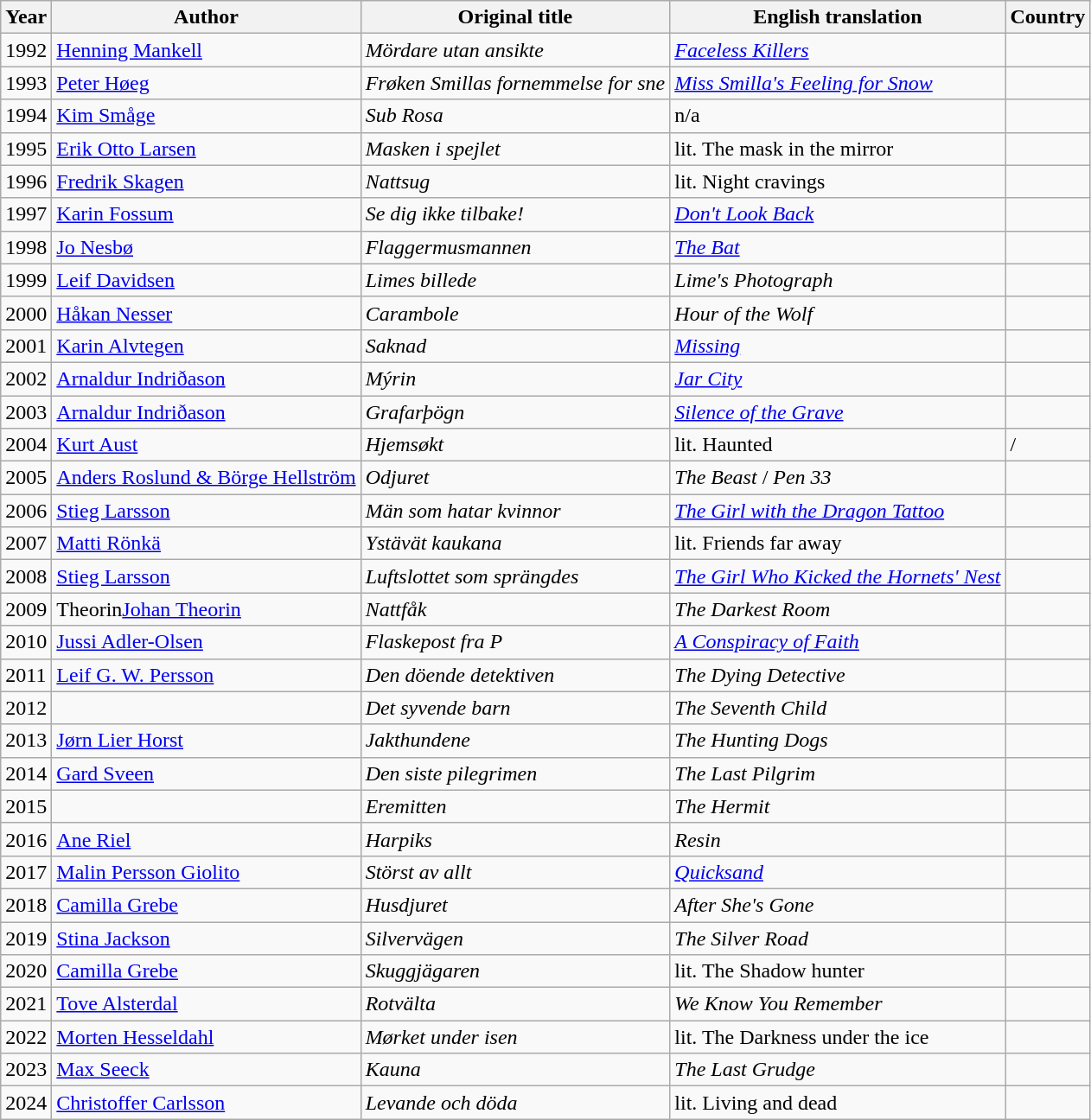<table class="wikitable sortable">
<tr>
<th>Year</th>
<th>Author</th>
<th>Original title</th>
<th>English translation</th>
<th>Country</th>
</tr>
<tr>
<td>1992</td>
<td><a href='#'>Henning Mankell</a></td>
<td><em>Mördare utan ansikte</em></td>
<td><em><a href='#'>Faceless Killers</a></em></td>
<td></td>
</tr>
<tr>
<td>1993</td>
<td><a href='#'>Peter Høeg</a></td>
<td><em>Frøken Smillas fornemmelse for sne</em></td>
<td><em><a href='#'>Miss Smilla's Feeling for Snow</a></em></td>
<td></td>
</tr>
<tr>
<td>1994</td>
<td><a href='#'>Kim Småge</a></td>
<td><em>Sub Rosa</em></td>
<td>n/a</td>
<td></td>
</tr>
<tr>
<td>1995</td>
<td><a href='#'>Erik Otto Larsen</a></td>
<td><em>Masken i spejlet</em></td>
<td>lit. The mask in the mirror</td>
<td></td>
</tr>
<tr>
<td>1996</td>
<td><a href='#'>Fredrik Skagen</a></td>
<td><em>Nattsug</em></td>
<td>lit. Night cravings</td>
<td></td>
</tr>
<tr>
<td>1997</td>
<td><a href='#'>Karin Fossum</a></td>
<td><em>Se dig ikke tilbake!</em></td>
<td><em><a href='#'>Don't Look Back</a></em></td>
<td></td>
</tr>
<tr>
<td>1998</td>
<td><a href='#'>Jo Nesbø</a></td>
<td><em>Flaggermusmannen</em></td>
<td><em><a href='#'>The Bat</a></em></td>
<td></td>
</tr>
<tr>
<td>1999</td>
<td><a href='#'>Leif Davidsen</a></td>
<td><em>Limes billede</em></td>
<td><em>Lime's Photograph</em></td>
<td></td>
</tr>
<tr>
<td>2000</td>
<td><a href='#'>Håkan Nesser</a></td>
<td><em>Carambole</em></td>
<td><em>Hour of the Wolf</em></td>
<td></td>
</tr>
<tr>
<td>2001</td>
<td><a href='#'>Karin Alvtegen</a></td>
<td><em>Saknad</em></td>
<td><em><a href='#'>Missing</a></em></td>
<td></td>
</tr>
<tr>
<td>2002</td>
<td><a href='#'>Arnaldur Indriðason</a></td>
<td><em>Mýrin</em></td>
<td><em><a href='#'>Jar City</a></em></td>
<td></td>
</tr>
<tr>
<td>2003</td>
<td><a href='#'>Arnaldur Indriðason</a></td>
<td><em>Grafarþögn</em></td>
<td><em><a href='#'>Silence of the Grave</a></em></td>
<td></td>
</tr>
<tr>
<td>2004</td>
<td><a href='#'>Kurt Aust</a></td>
<td><em>Hjemsøkt</em></td>
<td>lit. Haunted</td>
<td>/</td>
</tr>
<tr>
<td>2005</td>
<td><a href='#'>Anders Roslund & Börge Hellström</a></td>
<td><em>Odjuret</em></td>
<td><em>The Beast</em> / <em>Pen 33</em></td>
<td></td>
</tr>
<tr>
<td>2006</td>
<td><a href='#'>Stieg Larsson</a></td>
<td><em>Män som hatar kvinnor</em></td>
<td><em><a href='#'>The Girl with the Dragon Tattoo</a></em></td>
<td></td>
</tr>
<tr>
<td>2007</td>
<td><a href='#'>Matti Rönkä</a></td>
<td><em>Ystävät kaukana</em></td>
<td>lit. Friends far away</td>
<td></td>
</tr>
<tr>
<td>2008</td>
<td><a href='#'>Stieg Larsson</a></td>
<td><em>Luftslottet som sprängdes</em></td>
<td><em><a href='#'>The Girl Who Kicked the Hornets' Nest</a></em></td>
<td></td>
</tr>
<tr>
<td>2009</td>
<td><span>Theorin</span><a href='#'>Johan Theorin</a></td>
<td><em>Nattfåk</em></td>
<td><em>The Darkest Room</em></td>
<td></td>
</tr>
<tr>
<td>2010</td>
<td><a href='#'>Jussi Adler-Olsen</a></td>
<td><em>Flaskepost fra P</em></td>
<td><em><a href='#'>A Conspiracy of Faith</a></em></td>
<td></td>
</tr>
<tr>
<td>2011</td>
<td><a href='#'>Leif G. W. Persson</a></td>
<td><em>Den döende detektiven</em></td>
<td><em>The Dying Detective</em></td>
<td></td>
</tr>
<tr>
<td>2012</td>
<td></td>
<td><em>Det syvende barn</em></td>
<td><em>The Seventh Child</em></td>
<td></td>
</tr>
<tr>
<td>2013</td>
<td><a href='#'>Jørn Lier Horst</a></td>
<td><em>Jakthundene</em></td>
<td><em>The Hunting Dogs</em></td>
<td></td>
</tr>
<tr>
<td>2014</td>
<td><a href='#'>Gard Sveen</a></td>
<td><em>Den siste pilegrimen</em></td>
<td><em>The Last Pilgrim</em></td>
<td></td>
</tr>
<tr>
<td>2015</td>
<td></td>
<td><em>Eremitten</em></td>
<td><em>The Hermit</em></td>
<td></td>
</tr>
<tr>
<td>2016</td>
<td><a href='#'>Ane Riel</a></td>
<td><em>Harpiks</em></td>
<td><em>Resin</em></td>
<td></td>
</tr>
<tr>
<td>2017</td>
<td><a href='#'>Malin Persson Giolito</a></td>
<td><em>Störst av allt</em></td>
<td><em><a href='#'>Quicksand</a></em></td>
<td></td>
</tr>
<tr>
<td>2018</td>
<td><a href='#'>Camilla Grebe</a></td>
<td><em>Husdjuret</em></td>
<td><em>After She's Gone</em></td>
<td></td>
</tr>
<tr>
<td>2019</td>
<td><a href='#'>Stina Jackson</a></td>
<td><em>Silvervägen</em></td>
<td><em>The Silver Road</em></td>
<td></td>
</tr>
<tr>
<td>2020</td>
<td><a href='#'>Camilla Grebe</a></td>
<td><em>Skuggjägaren</em></td>
<td>lit. The Shadow hunter</td>
<td></td>
</tr>
<tr>
<td>2021</td>
<td><a href='#'>Tove Alsterdal</a></td>
<td><em>Rotvälta</em></td>
<td><em>We Know You Remember</em></td>
<td></td>
</tr>
<tr>
<td>2022</td>
<td><a href='#'>Morten Hesseldahl</a></td>
<td><em>Mørket under isen</em></td>
<td>lit. The Darkness under the ice</td>
<td></td>
</tr>
<tr>
<td>2023</td>
<td><a href='#'>Max Seeck</a></td>
<td><em>Kauna</em></td>
<td><em>The Last Grudge</em></td>
<td></td>
</tr>
<tr>
<td>2024</td>
<td><a href='#'>Christoffer Carlsson</a></td>
<td><em>Levande och döda</em></td>
<td>lit. Living and dead</td>
<td></td>
</tr>
</table>
